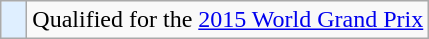<table class="wikitable" style="text-align: left;">
<tr>
<td width=10px bgcolor=#dfefff></td>
<td>Qualified for the <a href='#'>2015 World Grand Prix</a></td>
</tr>
</table>
